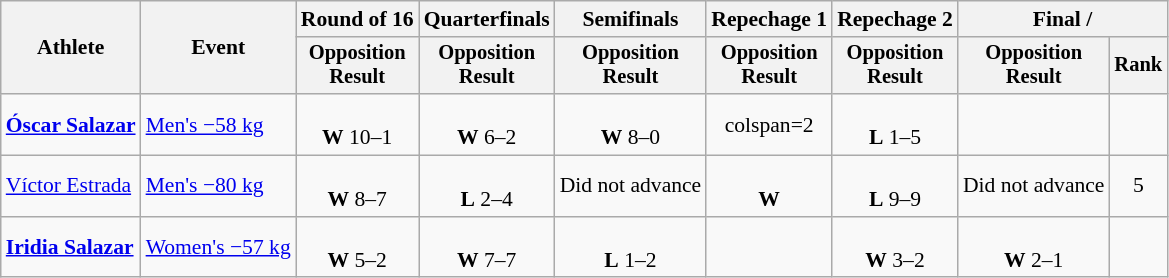<table class="wikitable" style="font-size:90%;">
<tr>
<th rowspan=2>Athlete</th>
<th rowspan=2>Event</th>
<th>Round of 16</th>
<th>Quarterfinals</th>
<th>Semifinals</th>
<th>Repechage 1</th>
<th>Repechage 2</th>
<th colspan=2>Final / </th>
</tr>
<tr style="font-size:95%">
<th>Opposition<br>Result</th>
<th>Opposition<br>Result</th>
<th>Opposition<br>Result</th>
<th>Opposition<br>Result</th>
<th>Opposition<br>Result</th>
<th>Opposition<br>Result</th>
<th>Rank</th>
</tr>
<tr align=center>
<td align=left><strong><a href='#'>Óscar Salazar</a></strong></td>
<td align=left><a href='#'>Men's −58 kg</a></td>
<td><br><strong>W</strong> 10–1</td>
<td><br><strong>W</strong> 6–2</td>
<td><br><strong>W</strong> 8–0</td>
<td>colspan=2 </td>
<td><br><strong>L</strong> 1–5</td>
<td></td>
</tr>
<tr align=center>
<td align=left><a href='#'>Víctor Estrada</a></td>
<td align=left><a href='#'>Men's −80 kg</a></td>
<td><br><strong>W</strong> 8–7</td>
<td><br><strong>L</strong> 2–4</td>
<td>Did not advance</td>
<td><br><strong>W</strong> </td>
<td><br><strong>L</strong> 9–9 </td>
<td>Did not advance</td>
<td>5</td>
</tr>
<tr align=center>
<td align=left><strong><a href='#'>Iridia Salazar</a></strong></td>
<td align=left><a href='#'>Women's −57 kg</a></td>
<td><br><strong>W</strong> 5–2</td>
<td><br><strong>W</strong> 7–7 </td>
<td><br><strong>L</strong> 1–2</td>
<td></td>
<td><br><strong>W</strong> 3–2</td>
<td><br><strong>W</strong> 2–1</td>
<td></td>
</tr>
</table>
